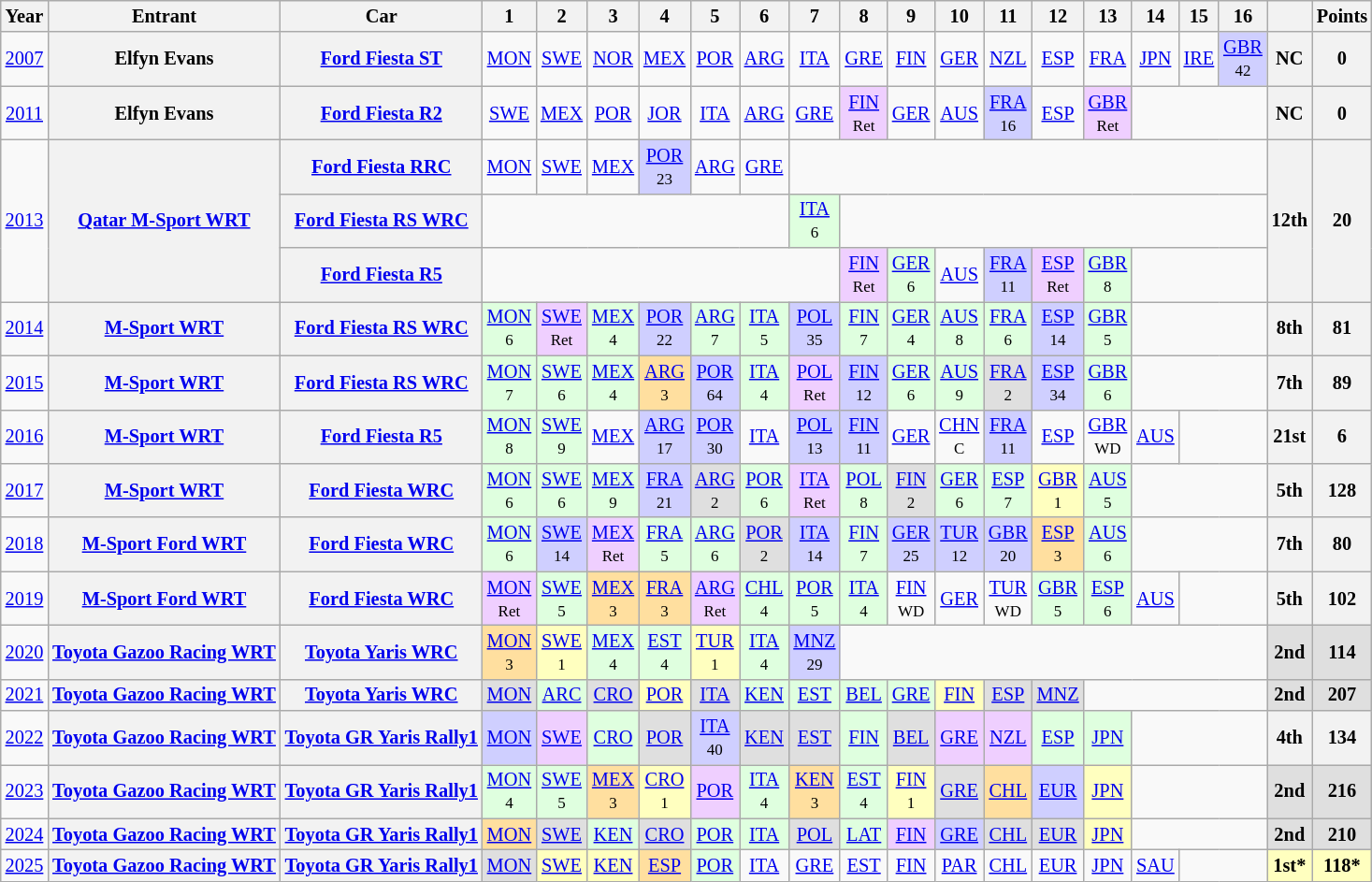<table class="wikitable" border="1" style="text-align:center; font-size:85%;">
<tr>
<th>Year</th>
<th>Entrant</th>
<th>Car</th>
<th>1</th>
<th>2</th>
<th>3</th>
<th>4</th>
<th>5</th>
<th>6</th>
<th>7</th>
<th>8</th>
<th>9</th>
<th>10</th>
<th>11</th>
<th>12</th>
<th>13</th>
<th>14</th>
<th>15</th>
<th>16</th>
<th></th>
<th>Points</th>
</tr>
<tr>
<td><a href='#'>2007</a></td>
<th nowrap>Elfyn Evans</th>
<th nowrap><a href='#'>Ford Fiesta ST</a></th>
<td><a href='#'>MON</a></td>
<td><a href='#'>SWE</a></td>
<td><a href='#'>NOR</a></td>
<td><a href='#'>MEX</a></td>
<td><a href='#'>POR</a></td>
<td><a href='#'>ARG</a></td>
<td><a href='#'>ITA</a></td>
<td><a href='#'>GRE</a></td>
<td><a href='#'>FIN</a></td>
<td><a href='#'>GER</a></td>
<td><a href='#'>NZL</a></td>
<td><a href='#'>ESP</a></td>
<td><a href='#'>FRA</a></td>
<td><a href='#'>JPN</a></td>
<td><a href='#'>IRE</a></td>
<td style="background:#CFCFFF;"><a href='#'>GBR</a><br><small>42</small></td>
<th>NC</th>
<th>0</th>
</tr>
<tr>
<td><a href='#'>2011</a></td>
<th nowrap>Elfyn Evans</th>
<th nowrap><a href='#'>Ford Fiesta R2</a></th>
<td><a href='#'>SWE</a></td>
<td><a href='#'>MEX</a></td>
<td><a href='#'>POR</a></td>
<td><a href='#'>JOR</a></td>
<td><a href='#'>ITA</a></td>
<td><a href='#'>ARG</a></td>
<td><a href='#'>GRE</a></td>
<td style="background:#EFCFFF;"><a href='#'>FIN</a><br><small>Ret</small></td>
<td><a href='#'>GER</a></td>
<td><a href='#'>AUS</a></td>
<td style="background:#CFCFFF;"><a href='#'>FRA</a><br><small>16</small></td>
<td><a href='#'>ESP</a></td>
<td style="background:#EFCFFF;"><a href='#'>GBR</a><br><small>Ret</small></td>
<td colspan=3></td>
<th>NC</th>
<th>0</th>
</tr>
<tr>
<td rowspan=3><a href='#'>2013</a></td>
<th rowspan=3 nowrap><a href='#'>Qatar M-Sport WRT</a></th>
<th nowrap><a href='#'>Ford Fiesta RRC</a></th>
<td><a href='#'>MON</a></td>
<td><a href='#'>SWE</a></td>
<td><a href='#'>MEX</a></td>
<td style="background:#CFCFFF;"><a href='#'>POR</a><br><small>23</small></td>
<td><a href='#'>ARG</a></td>
<td><a href='#'>GRE</a></td>
<td colspan=10></td>
<th rowspan=3>12th</th>
<th rowspan=3>20</th>
</tr>
<tr>
<th nowrap><a href='#'>Ford Fiesta RS WRC</a></th>
<td colspan=6></td>
<td style="background:#DFFFDF;"><a href='#'>ITA</a><br><small>6</small></td>
<td colspan=9></td>
</tr>
<tr>
<th nowrap><a href='#'>Ford Fiesta R5</a></th>
<td colspan=7></td>
<td style="background:#EFCFFF;"><a href='#'>FIN</a><br><small>Ret</small></td>
<td style="background:#DFFFDF;"><a href='#'>GER</a><br><small>6</small></td>
<td><a href='#'>AUS</a></td>
<td style="background:#CFCFFF;"><a href='#'>FRA</a><br><small>11</small></td>
<td style="background:#EFCFFF;"><a href='#'>ESP</a><br><small>Ret</small></td>
<td style="background:#DFFFDF;"><a href='#'>GBR</a><br><small>8</small></td>
<td colspan=3></td>
</tr>
<tr>
<td><a href='#'>2014</a></td>
<th nowrap><a href='#'>M-Sport WRT</a></th>
<th nowrap><a href='#'>Ford Fiesta RS WRC</a></th>
<td style="background:#DFFFDF;"><a href='#'>MON</a><br><small>6</small></td>
<td style="background:#EFCFFF;"><a href='#'>SWE</a><br><small>Ret</small></td>
<td style="background:#DFFFDF;"><a href='#'>MEX</a><br><small>4</small></td>
<td style="background:#CFCFFF;"><a href='#'>POR</a><br><small>22</small></td>
<td style="background:#DFFFDF;"><a href='#'>ARG</a><br><small>7</small></td>
<td style="background:#DFFFDF;"><a href='#'>ITA</a><br><small>5</small></td>
<td style="background:#CFCFFF;"><a href='#'>POL</a><br><small>35</small></td>
<td style="background:#DFFFDF;"><a href='#'>FIN</a><br><small>7</small></td>
<td style="background:#DFFFDF;"><a href='#'>GER</a><br><small>4</small></td>
<td style="background:#DFFFDF;"><a href='#'>AUS</a><br><small>8</small></td>
<td style="background:#DFFFDF;"><a href='#'>FRA</a><br><small>6</small></td>
<td style="background:#CFCFFF;"><a href='#'>ESP</a><br><small>14</small></td>
<td style="background:#DFFFDF;"><a href='#'>GBR</a><br><small>5</small></td>
<td colspan=3></td>
<th>8th</th>
<th>81</th>
</tr>
<tr>
<td><a href='#'>2015</a></td>
<th nowrap><a href='#'>M-Sport WRT</a></th>
<th nowrap><a href='#'>Ford Fiesta RS WRC</a></th>
<td style="background:#DFFFDF;"><a href='#'>MON</a><br><small>7</small></td>
<td style="background:#DFFFDF;"><a href='#'>SWE</a><br><small>6</small></td>
<td style="background:#DFFFDF;"><a href='#'>MEX</a><br><small>4</small></td>
<td style="background:#FFDF9F;"><a href='#'>ARG</a><br><small>3</small></td>
<td style="background:#CFCFFF;"><a href='#'>POR</a><br><small>64</small></td>
<td style="background:#DFFFDF;"><a href='#'>ITA</a><br><small>4</small></td>
<td style="background:#EFCFFF;"><a href='#'>POL</a><br><small>Ret</small></td>
<td style="background:#CFCFFF;"><a href='#'>FIN</a><br><small>12</small></td>
<td style="background:#DFFFDF;"><a href='#'>GER</a><br><small>6</small></td>
<td style="background:#DFFFDF;"><a href='#'>AUS</a><br><small>9</small></td>
<td style="background:#DFDFDF;"><a href='#'>FRA</a><br><small>2</small></td>
<td style="background:#CFCFFF;"><a href='#'>ESP</a><br><small>34</small></td>
<td style="background:#DFFFDF;"><a href='#'>GBR</a><br><small>6</small></td>
<td colspan=3></td>
<th>7th</th>
<th>89</th>
</tr>
<tr>
<td><a href='#'>2016</a></td>
<th nowrap><a href='#'>M-Sport WRT</a></th>
<th nowrap><a href='#'>Ford Fiesta R5</a></th>
<td style="background:#DFFFDF;"><a href='#'>MON</a><br><small>8</small></td>
<td style="background:#DFFFDF;"><a href='#'>SWE</a><br><small>9</small></td>
<td><a href='#'>MEX</a></td>
<td style="background:#CFCFFF;"><a href='#'>ARG</a><br><small>17</small></td>
<td style="background:#CFCFFF;"><a href='#'>POR</a><br><small>30</small></td>
<td><a href='#'>ITA</a></td>
<td style="background:#CFCFFF;"><a href='#'>POL</a><br><small>13</small></td>
<td style="background:#CFCFFF;"><a href='#'>FIN</a><br><small>11</small></td>
<td><a href='#'>GER</a></td>
<td><a href='#'>CHN</a><br><small>C</small></td>
<td style="background:#CFCFFF;"><a href='#'>FRA</a><br><small>11</small></td>
<td><a href='#'>ESP</a></td>
<td><a href='#'>GBR</a><br><small>WD</small></td>
<td><a href='#'>AUS</a></td>
<td colspan=2></td>
<th>21st</th>
<th>6</th>
</tr>
<tr>
<td><a href='#'>2017</a></td>
<th nowrap><a href='#'>M-Sport WRT</a></th>
<th nowrap><a href='#'>Ford Fiesta WRC</a></th>
<td style="background:#DFFFDF;"><a href='#'>MON</a><br><small>6</small></td>
<td style="background:#DFFFDF;"><a href='#'>SWE</a><br><small>6</small></td>
<td style="background:#DFFFDF;"><a href='#'>MEX</a><br><small>9</small></td>
<td style="background:#CFCFFF;"><a href='#'>FRA</a><br><small>21</small></td>
<td style="background:#DFDFDF;"><a href='#'>ARG</a><br><small>2</small></td>
<td style="background:#DFFFDF;"><a href='#'>POR</a><br><small>6</small></td>
<td style="background:#EFCFFF;"><a href='#'>ITA</a><br><small>Ret</small></td>
<td style="background:#DFFFDF;"><a href='#'>POL</a><br><small>8</small></td>
<td style="background:#DFDFDF;"><a href='#'>FIN</a><br><small>2</small></td>
<td style="background:#DFFFDF;"><a href='#'>GER</a><br><small>6</small></td>
<td style="background:#DFFFDF;"><a href='#'>ESP</a><br><small>7</small></td>
<td style="background:#FFFFBF;"><a href='#'>GBR</a><br><small>1</small></td>
<td style="background:#DFFFDF;"><a href='#'>AUS</a><br><small>5</small></td>
<td colspan=3></td>
<th>5th</th>
<th>128</th>
</tr>
<tr>
<td><a href='#'>2018</a></td>
<th nowrap><a href='#'>M-Sport Ford WRT</a></th>
<th nowrap><a href='#'>Ford Fiesta WRC</a></th>
<td style="background:#DFFFDF;"><a href='#'>MON</a><br><small>6</small></td>
<td style="background:#CFCFFF;"><a href='#'>SWE</a><br><small>14</small></td>
<td style="background:#EFCFFF;"><a href='#'>MEX</a><br><small>Ret</small></td>
<td style="background:#DFFFDF;"><a href='#'>FRA</a><br><small>5</small></td>
<td style="background:#DFFFDF;"><a href='#'>ARG</a><br><small>6</small></td>
<td style="background:#DFDFDF;"><a href='#'>POR</a><br><small>2</small></td>
<td style="background:#CFCFFF;"><a href='#'>ITA</a><br><small>14</small></td>
<td style="background:#DFFFDF;"><a href='#'>FIN</a><br><small>7</small></td>
<td style="background:#CFCFFF;"><a href='#'>GER</a><br><small>25</small></td>
<td style="background:#CFCFFF;"><a href='#'>TUR</a><br><small>12</small></td>
<td style="background:#CFCFFF;"><a href='#'>GBR</a><br><small>20</small></td>
<td style="background:#FFDF9F;"><a href='#'>ESP</a><br><small>3</small></td>
<td style="background:#DFFFDF;"><a href='#'>AUS</a><br><small>6</small></td>
<td colspan=3></td>
<th>7th</th>
<th>80</th>
</tr>
<tr>
<td><a href='#'>2019</a></td>
<th nowrap><a href='#'>M-Sport Ford WRT</a></th>
<th nowrap><a href='#'>Ford Fiesta WRC</a></th>
<td style="background:#EFCFFF;"><a href='#'>MON</a><br><small>Ret</small></td>
<td style="background:#DFFFDF;"><a href='#'>SWE</a><br><small>5</small></td>
<td style="background:#FFDF9F;"><a href='#'>MEX</a><br><small>3</small></td>
<td style="background:#FFDF9F;"><a href='#'>FRA</a><br><small>3</small></td>
<td style="background:#EFCFFF;"><a href='#'>ARG</a><br><small>Ret</small></td>
<td style="background:#DFFFDF;"><a href='#'>CHL</a><br><small>4</small></td>
<td style="background:#DFFFDF;"><a href='#'>POR</a><br><small>5</small></td>
<td style="background:#DFFFDF;"><a href='#'>ITA</a><br><small>4</small></td>
<td><a href='#'>FIN</a><br><small>WD</small></td>
<td><a href='#'>GER</a></td>
<td><a href='#'>TUR</a><br><small>WD</small></td>
<td style="background:#DFFFDF;"><a href='#'>GBR</a><br><small>5</small></td>
<td style="background:#DFFFDF;"><a href='#'>ESP</a><br><small>6</small></td>
<td><a href='#'>AUS</a><br></td>
<td colspan=2></td>
<th>5th</th>
<th>102</th>
</tr>
<tr>
<td><a href='#'>2020</a></td>
<th nowrap><a href='#'>Toyota Gazoo Racing WRT</a></th>
<th nowrap><a href='#'>Toyota Yaris WRC</a></th>
<td style="background:#FFDF9F;"><a href='#'>MON</a><br><small>3</small></td>
<td style="background:#FFFFBF;"><a href='#'>SWE</a><br><small>1</small></td>
<td style="background:#DFFFDF;"><a href='#'>MEX</a><br><small>4</small></td>
<td style="background:#DFFFDF;"><a href='#'>EST</a><br><small>4</small></td>
<td style="background:#FFFFBF;"><a href='#'>TUR</a><br><small>1</small></td>
<td style="background:#DFFFDF;"><a href='#'>ITA</a><br><small>4</small></td>
<td style="background:#CFCFFF;"><a href='#'>MNZ</a><br><small>29</small></td>
<td colspan=9></td>
<th style="background:#DFDFDF;">2nd</th>
<th style="background:#DFDFDF;">114</th>
</tr>
<tr>
<td><a href='#'>2021</a></td>
<th nowrap><a href='#'>Toyota Gazoo Racing WRT</a></th>
<th nowrap><a href='#'>Toyota Yaris WRC</a></th>
<td style="background:#DFDFDF;"><a href='#'>MON</a><br></td>
<td style="background:#DFFFDF;"><a href='#'>ARC</a><br></td>
<td style="background:#DFDFDF;"><a href='#'>CRO</a><br></td>
<td style="background:#FFFFBF;"><a href='#'>POR</a><br></td>
<td style="background:#DFDFDF;"><a href='#'>ITA</a><br></td>
<td style="background:#DFFFDF;"><a href='#'>KEN</a><br></td>
<td style="background:#DFFFDF;"><a href='#'>EST</a><br></td>
<td style="background:#DFFFDF;"><a href='#'>BEL</a><br></td>
<td style="background:#DFFFDF;"><a href='#'>GRE</a><br></td>
<td style="background:#FFFFBF;"><a href='#'>FIN</a><br></td>
<td style="background:#DFDFDF;"><a href='#'>ESP</a><br></td>
<td style="background:#DFDFDF;"><a href='#'>MNZ</a><br></td>
<td colspan=4></td>
<th style="background:#DFDFDF;">2nd</th>
<th style="background:#DFDFDF;">207</th>
</tr>
<tr>
<td><a href='#'>2022</a></td>
<th nowrap><a href='#'>Toyota Gazoo Racing WRT</a></th>
<th nowrap><a href='#'>Toyota GR Yaris Rally1</a></th>
<td style="background:#CFCFFF;"><a href='#'>MON</a><br></td>
<td style="background:#EFCFFF;"><a href='#'>SWE</a><br></td>
<td style="background:#DFFFDF;"><a href='#'>CRO</a><br></td>
<td style="background:#DFDFDF;"><a href='#'>POR</a><br></td>
<td style="background:#CFCFFF;"><a href='#'>ITA</a><br><small>40</small></td>
<td style="background:#DFDFDF;"><a href='#'>KEN</a><br></td>
<td style="background:#DFDFDF;"><a href='#'>EST</a><br></td>
<td style="background:#DFFFDF;"><a href='#'>FIN</a><br></td>
<td style="background:#DFDFDF;"><a href='#'>BEL</a><br></td>
<td style="background:#EFCFFF;"><a href='#'>GRE</a><br></td>
<td style="background:#EFCFFF;"><a href='#'>NZL</a><br></td>
<td style="background:#DFFFDF;"><a href='#'>ESP</a><br></td>
<td style="background:#DFFFDF;"><a href='#'>JPN</a><br></td>
<td colspan=3></td>
<th>4th</th>
<th>134</th>
</tr>
<tr>
<td><a href='#'>2023</a></td>
<th nowrap><a href='#'>Toyota Gazoo Racing WRT</a></th>
<th nowrap><a href='#'>Toyota GR Yaris Rally1</a></th>
<td style="background:#DFFFDF"><a href='#'>MON</a><br><small>4</small></td>
<td style="background:#DFFFDF"><a href='#'>SWE</a><br><small>5</small></td>
<td style="background:#FFDF9F;"><a href='#'>MEX</a><br><small>3</small></td>
<td style="background:#FFFFBF;"><a href='#'>CRO</a><br><small>1</small></td>
<td style="background:#EFCFFF;"><a href='#'>POR</a><br></td>
<td style="background:#DFFFDF"><a href='#'>ITA</a><br><small>4</small></td>
<td style="background:#FFDF9F;"><a href='#'>KEN</a><br><small>3</small></td>
<td style="background:#DFFFDF"><a href='#'>EST</a><br><small>4</small></td>
<td style="background:#FFFFBF;"><a href='#'>FIN</a><br><small>1</small></td>
<td style="background:#DFDFDF;"><a href='#'>GRE</a><br></td>
<td style="background:#FFDF9F;"><a href='#'>CHL</a><br></td>
<td style="background:#CFCFFF;"><a href='#'>EUR</a><br></td>
<td style="background:#FFFFBF;"><a href='#'>JPN</a><br></td>
<td colspan=3></td>
<th style="background:#DFDFDF;">2nd</th>
<th style="background:#DFDFDF;">216</th>
</tr>
<tr>
<td><a href='#'>2024</a></td>
<th nowrap><a href='#'>Toyota Gazoo Racing WRT</a></th>
<th nowrap><a href='#'>Toyota GR Yaris Rally1</a></th>
<td style="background:#FFDF9F;"><a href='#'>MON</a><br></td>
<td style="background:#DFDFDF;"><a href='#'>SWE</a><br></td>
<td style="background:#DFFFDF"><a href='#'>KEN</a><br></td>
<td style="background:#DFDFDF;"><a href='#'>CRO</a><br></td>
<td style="background:#DFFFDF"><a href='#'>POR</a><br></td>
<td style="background:#DFFFDF"><a href='#'>ITA</a><br></td>
<td style="background:#DFDFDF"><a href='#'>POL</a><br></td>
<td style="background:#DFFFDF"><a href='#'>LAT</a><br></td>
<td style="background:#EFCFFF"><a href='#'>FIN</a><br></td>
<td style="background:#CFCFFF"><a href='#'>GRE</a><br></td>
<td style="background:#DFDFDF"><a href='#'>CHL</a><br></td>
<td style="background:#DFDFDF"><a href='#'>EUR</a><br></td>
<td style="background:#FFFFBF"><a href='#'>JPN</a><br></td>
<td colspan=3></td>
<th style="background:#DFDFDF;">2nd</th>
<th style="background:#DFDFDF;">210</th>
</tr>
<tr>
<td><a href='#'>2025</a></td>
<th nowrap><a href='#'>Toyota Gazoo Racing WRT</a></th>
<th nowrap><a href='#'>Toyota GR Yaris Rally1</a></th>
<td style="background:#DFDFDF"><a href='#'>MON</a><br></td>
<td style="background:#FFFFBF"><a href='#'>SWE</a><br></td>
<td style="background:#FFFFBF"><a href='#'>KEN</a><br></td>
<td style="background:#FFDF9F"><a href='#'>ESP</a><br></td>
<td style="background:#DFFFDF"><a href='#'>POR</a><br></td>
<td><a href='#'>ITA</a></td>
<td><a href='#'>GRE</a></td>
<td><a href='#'>EST</a></td>
<td><a href='#'>FIN</a></td>
<td><a href='#'>PAR</a></td>
<td><a href='#'>CHL</a></td>
<td><a href='#'>EUR</a></td>
<td><a href='#'>JPN</a></td>
<td><a href='#'>SAU</a></td>
<td colspan=2></td>
<th style="background:#FFFFBF;">1st*</th>
<th style="background:#FFFFBF;">118*</th>
</tr>
</table>
